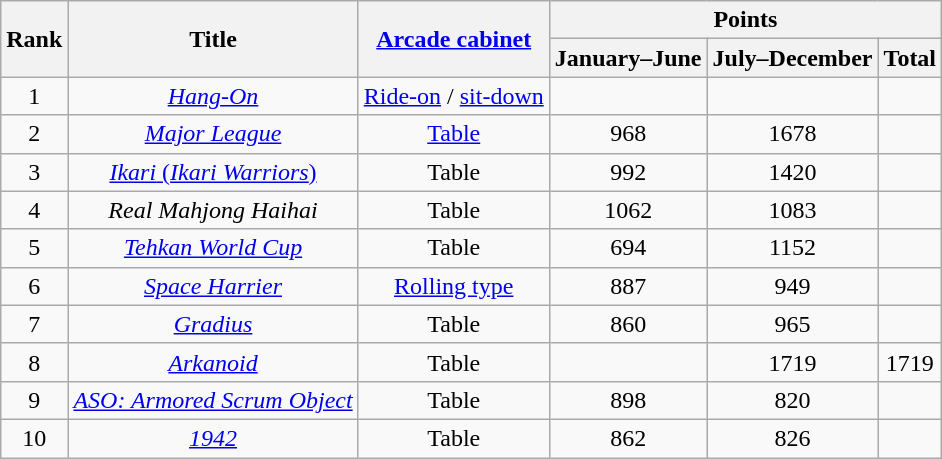<table class="wikitable sortable" style="text-align:center">
<tr>
<th rowspan="2">Rank</th>
<th rowspan="2">Title</th>
<th rowspan="2"><a href='#'>Arcade cabinet</a></th>
<th colspan="3">Points</th>
</tr>
<tr>
<th>January–June</th>
<th>July–December</th>
<th>Total</th>
</tr>
<tr>
<td>1</td>
<td><em><a href='#'>Hang-On</a></em></td>
<td><a href='#'>Ride-on</a> / <a href='#'>sit-down</a></td>
<td></td>
<td></td>
<td></td>
</tr>
<tr>
<td>2</td>
<td><em><a href='#'>Major League</a></em></td>
<td><a href='#'>Table</a></td>
<td>968</td>
<td>1678</td>
<td></td>
</tr>
<tr>
<td>3</td>
<td><a href='#'><em>Ikari</em> (<em>Ikari Warriors</em>)</a></td>
<td>Table</td>
<td>992</td>
<td>1420</td>
<td></td>
</tr>
<tr>
<td>4</td>
<td><em>Real Mahjong Haihai</em></td>
<td>Table</td>
<td>1062</td>
<td>1083</td>
<td></td>
</tr>
<tr>
<td>5</td>
<td><em><a href='#'>Tehkan World Cup</a></em></td>
<td>Table</td>
<td>694</td>
<td>1152</td>
<td></td>
</tr>
<tr>
<td>6</td>
<td><em><a href='#'>Space Harrier</a></em></td>
<td><a href='#'>Rolling type</a></td>
<td>887</td>
<td>949</td>
<td></td>
</tr>
<tr>
<td>7</td>
<td><em><a href='#'>Gradius</a></em></td>
<td>Table</td>
<td>860</td>
<td>965</td>
<td></td>
</tr>
<tr>
<td>8</td>
<td><em><a href='#'>Arkanoid</a></em></td>
<td>Table</td>
<td></td>
<td>1719</td>
<td>1719</td>
</tr>
<tr>
<td>9</td>
<td><em><a href='#'>ASO: Armored Scrum Object</a></em></td>
<td>Table</td>
<td>898</td>
<td>820</td>
<td></td>
</tr>
<tr>
<td>10</td>
<td><em><a href='#'>1942</a></em></td>
<td>Table</td>
<td>862</td>
<td>826</td>
<td></td>
</tr>
</table>
